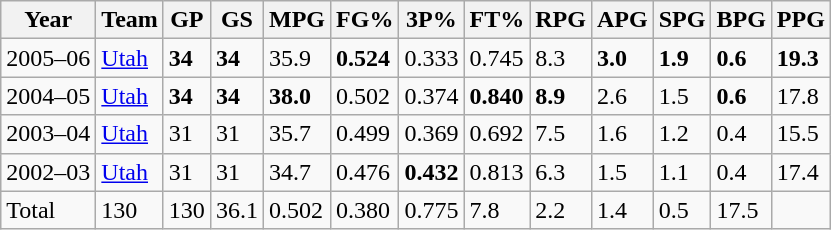<table class="wikitable">
<tr>
<th>Year</th>
<th>Team</th>
<th>GP</th>
<th>GS</th>
<th>MPG</th>
<th>FG%</th>
<th>3P%</th>
<th>FT%</th>
<th>RPG</th>
<th>APG</th>
<th>SPG</th>
<th>BPG</th>
<th>PPG</th>
</tr>
<tr>
<td>2005–06</td>
<td><a href='#'>Utah</a></td>
<td><strong>34</strong></td>
<td><strong>34</strong></td>
<td>35.9</td>
<td><strong>0.524</strong></td>
<td>0.333</td>
<td>0.745</td>
<td>8.3</td>
<td><strong>3.0</strong></td>
<td><strong>1.9</strong></td>
<td><strong>0.6</strong></td>
<td><strong>19.3</strong></td>
</tr>
<tr>
<td>2004–05</td>
<td><a href='#'>Utah</a></td>
<td><strong>34</strong></td>
<td><strong>34</strong></td>
<td><strong>38.0</strong></td>
<td>0.502</td>
<td>0.374</td>
<td><strong>0.840</strong></td>
<td><strong>8.9</strong></td>
<td>2.6</td>
<td>1.5</td>
<td><strong>0.6</strong></td>
<td>17.8</td>
</tr>
<tr>
<td>2003–04</td>
<td><a href='#'>Utah</a></td>
<td>31</td>
<td>31</td>
<td>35.7</td>
<td>0.499</td>
<td>0.369</td>
<td>0.692</td>
<td>7.5</td>
<td>1.6</td>
<td>1.2</td>
<td>0.4</td>
<td>15.5</td>
</tr>
<tr>
<td>2002–03</td>
<td><a href='#'>Utah</a></td>
<td>31</td>
<td>31</td>
<td>34.7</td>
<td>0.476</td>
<td><strong>0.432</strong></td>
<td>0.813</td>
<td>6.3</td>
<td>1.5</td>
<td>1.1</td>
<td>0.4</td>
<td>17.4</td>
</tr>
<tr>
<td>Total</td>
<td>130</td>
<td>130</td>
<td>36.1</td>
<td>0.502</td>
<td>0.380</td>
<td>0.775</td>
<td>7.8</td>
<td>2.2</td>
<td>1.4</td>
<td>0.5</td>
<td>17.5</td>
</tr>
</table>
